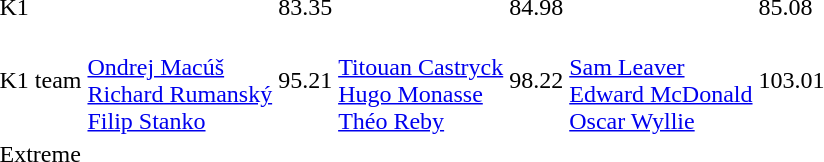<table>
<tr>
<td>K1</td>
<td></td>
<td>83.35</td>
<td></td>
<td>84.98</td>
<td></td>
<td>85.08</td>
</tr>
<tr>
<td>K1 team</td>
<td><br><a href='#'>Ondrej Macúš</a><br><a href='#'>Richard Rumanský</a><br><a href='#'>Filip Stanko</a></td>
<td>95.21</td>
<td><br><a href='#'>Titouan Castryck</a><br><a href='#'>Hugo Monasse</a><br><a href='#'>Théo Reby</a></td>
<td>98.22</td>
<td><br><a href='#'>Sam Leaver</a><br><a href='#'>Edward McDonald</a><br><a href='#'>Oscar Wyllie</a></td>
<td>103.01</td>
</tr>
<tr>
<td>Extreme</td>
<td></td>
<td></td>
<td></td>
<td></td>
<td></td>
<td></td>
</tr>
</table>
